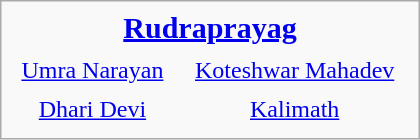<table class="infobox" style="width: 280px; text-align: center">
<tr>
<th style="text-align:center; font-size: 125%;" colspan = "2"><a href='#'>Rudraprayag</a></th>
</tr>
<tr>
<td></td>
<td></td>
</tr>
<tr>
<td><a href='#'>Umra Narayan</a></td>
<td><a href='#'>Koteshwar Mahadev</a></td>
</tr>
<tr>
<td></td>
<td></td>
</tr>
<tr>
<td><a href='#'>Dhari Devi</a></td>
<td><a href='#'>Kalimath</a></td>
</tr>
<tr>
<td></td>
</tr>
</table>
